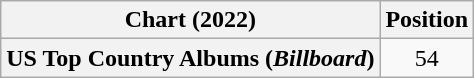<table class="wikitable plainrowheaders" style="text-align:center">
<tr>
<th scope="col">Chart (2022)</th>
<th scope="col">Position</th>
</tr>
<tr>
<th scope="row">US Top Country Albums (<em>Billboard</em>)</th>
<td>54</td>
</tr>
</table>
